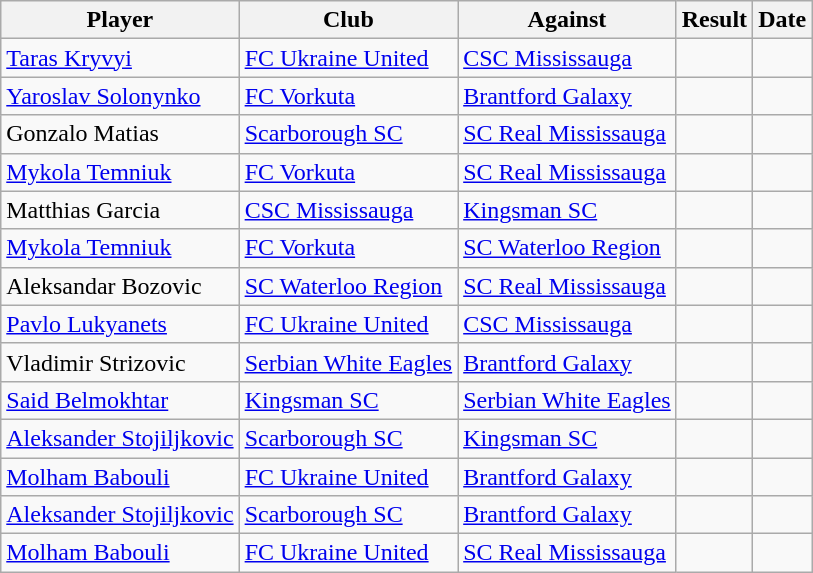<table class="wikitable sortable">
<tr>
<th>Player</th>
<th>Club</th>
<th>Against</th>
<th>Result</th>
<th>Date</th>
</tr>
<tr>
<td> <a href='#'>Taras Kryvyi</a></td>
<td><a href='#'>FC Ukraine United</a></td>
<td><a href='#'>CSC Mississauga</a></td>
<td></td>
<td></td>
</tr>
<tr>
<td> <a href='#'>Yaroslav Solonynko</a></td>
<td><a href='#'>FC Vorkuta</a></td>
<td><a href='#'>Brantford Galaxy</a></td>
<td></td>
<td></td>
</tr>
<tr>
<td> Gonzalo Matias</td>
<td><a href='#'>Scarborough SC</a></td>
<td><a href='#'>SC Real Mississauga</a></td>
<td></td>
<td></td>
</tr>
<tr>
<td> <a href='#'>Mykola Temniuk</a></td>
<td><a href='#'>FC Vorkuta</a></td>
<td><a href='#'>SC Real Mississauga</a></td>
<td></td>
<td></td>
</tr>
<tr>
<td>Matthias Garcia</td>
<td><a href='#'>CSC Mississauga</a></td>
<td><a href='#'>Kingsman SC</a></td>
<td></td>
<td></td>
</tr>
<tr>
<td> <a href='#'>Mykola Temniuk</a></td>
<td><a href='#'>FC Vorkuta</a></td>
<td><a href='#'>SC Waterloo Region</a></td>
<td></td>
<td></td>
</tr>
<tr>
<td> Aleksandar Bozovic</td>
<td><a href='#'>SC Waterloo Region</a></td>
<td><a href='#'>SC Real Mississauga</a></td>
<td></td>
<td></td>
</tr>
<tr>
<td> <a href='#'>Pavlo Lukyanets</a></td>
<td><a href='#'>FC Ukraine United</a></td>
<td><a href='#'>CSC Mississauga</a></td>
<td></td>
<td></td>
</tr>
<tr>
<td> Vladimir Strizovic</td>
<td><a href='#'>Serbian White Eagles</a></td>
<td><a href='#'>Brantford Galaxy</a></td>
<td></td>
<td></td>
</tr>
<tr>
<td> <a href='#'>Said Belmokhtar</a></td>
<td><a href='#'>Kingsman SC</a></td>
<td><a href='#'>Serbian White Eagles</a></td>
<td></td>
<td></td>
</tr>
<tr>
<td> <a href='#'>Aleksander Stojiljkovic</a></td>
<td><a href='#'>Scarborough SC</a></td>
<td><a href='#'>Kingsman SC</a></td>
<td></td>
<td></td>
</tr>
<tr>
<td> <a href='#'>Molham Babouli</a></td>
<td><a href='#'>FC Ukraine United</a></td>
<td><a href='#'>Brantford Galaxy</a></td>
<td></td>
<td></td>
</tr>
<tr>
<td> <a href='#'>Aleksander Stojiljkovic</a></td>
<td><a href='#'>Scarborough SC</a></td>
<td><a href='#'>Brantford Galaxy</a></td>
<td></td>
<td></td>
</tr>
<tr>
<td> <a href='#'>Molham Babouli</a></td>
<td><a href='#'>FC Ukraine United</a></td>
<td><a href='#'>SC Real Mississauga</a></td>
<td></td>
<td></td>
</tr>
</table>
